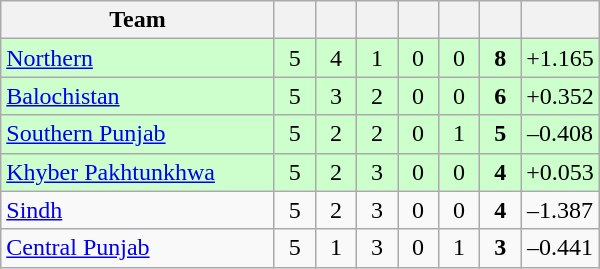<table class="wikitable" style="text-align:center;">
<tr>
<th width=175>Team</th>
<th width="20"></th>
<th width="20"></th>
<th width="20"></th>
<th width="20"></th>
<th width="20"></th>
<th width="20"></th>
<th width="20"></th>
</tr>
<tr style="background:#cfc;">
<td style="text-align:left;"><a href='#'>Northern</a></td>
<td>5</td>
<td>4</td>
<td>1</td>
<td>0</td>
<td>0</td>
<td><strong>8</strong></td>
<td>+1.165</td>
</tr>
<tr style="background:#cfc;">
<td style="text-align:left;"><a href='#'>Balochistan</a></td>
<td>5</td>
<td>3</td>
<td>2</td>
<td>0</td>
<td>0</td>
<td><strong>6</strong></td>
<td>+0.352</td>
</tr>
<tr style="background:#cfc;">
<td style="text-align:left;"><a href='#'>Southern Punjab</a></td>
<td>5</td>
<td>2</td>
<td>2</td>
<td>0</td>
<td>1</td>
<td><strong>5</strong></td>
<td>–0.408</td>
</tr>
<tr style="background:#cfc;">
<td style="text-align:left;"><a href='#'>Khyber Pakhtunkhwa</a></td>
<td>5</td>
<td>2</td>
<td>3</td>
<td>0</td>
<td>0</td>
<td><strong>4</strong></td>
<td>+0.053</td>
</tr>
<tr>
<td style="text-align:left;"><a href='#'>Sindh</a></td>
<td>5</td>
<td>2</td>
<td>3</td>
<td>0</td>
<td>0</td>
<td><strong>4</strong></td>
<td>–1.387</td>
</tr>
<tr>
<td style="text-align:left;"><a href='#'>Central Punjab</a></td>
<td>5</td>
<td>1</td>
<td>3</td>
<td>0</td>
<td>1</td>
<td><strong>3</strong></td>
<td>–0.441</td>
</tr>
</table>
